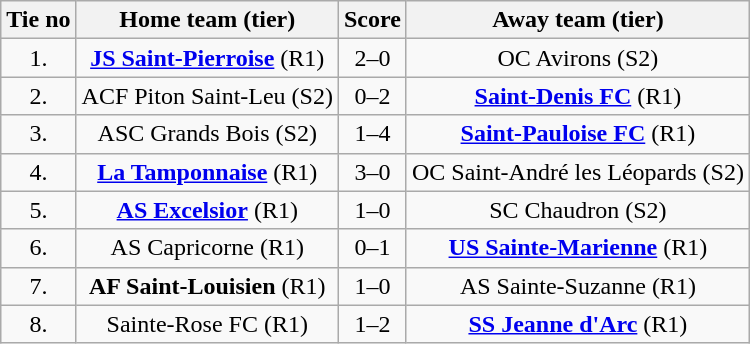<table class="wikitable" style="text-align: center">
<tr>
<th>Tie no</th>
<th>Home team (tier)</th>
<th>Score</th>
<th>Away team (tier)</th>
</tr>
<tr>
<td>1.</td>
<td> <strong><a href='#'>JS Saint-Pierroise</a></strong> (R1)</td>
<td>2–0</td>
<td>OC Avirons (S2) </td>
</tr>
<tr>
<td>2.</td>
<td> ACF Piton Saint-Leu (S2)</td>
<td>0–2</td>
<td><strong><a href='#'>Saint-Denis FC</a></strong> (R1) </td>
</tr>
<tr>
<td>3.</td>
<td> ASC Grands Bois (S2)</td>
<td>1–4</td>
<td><strong><a href='#'>Saint-Pauloise FC</a></strong> (R1) </td>
</tr>
<tr>
<td>4.</td>
<td> <strong><a href='#'>La Tamponnaise</a></strong> (R1)</td>
<td>3–0</td>
<td>OC Saint-André les Léopards (S2) </td>
</tr>
<tr>
<td>5.</td>
<td> <strong><a href='#'>AS Excelsior</a></strong> (R1)</td>
<td>1–0</td>
<td>SC Chaudron (S2) </td>
</tr>
<tr>
<td>6.</td>
<td> AS Capricorne (R1)</td>
<td>0–1</td>
<td><strong><a href='#'>US Sainte-Marienne</a></strong> (R1) </td>
</tr>
<tr>
<td>7.</td>
<td> <strong>AF Saint-Louisien</strong> (R1)</td>
<td>1–0</td>
<td>AS Sainte-Suzanne (R1) </td>
</tr>
<tr>
<td>8.</td>
<td> Sainte-Rose FC (R1)</td>
<td>1–2</td>
<td><strong><a href='#'>SS Jeanne d'Arc</a></strong> (R1) </td>
</tr>
</table>
